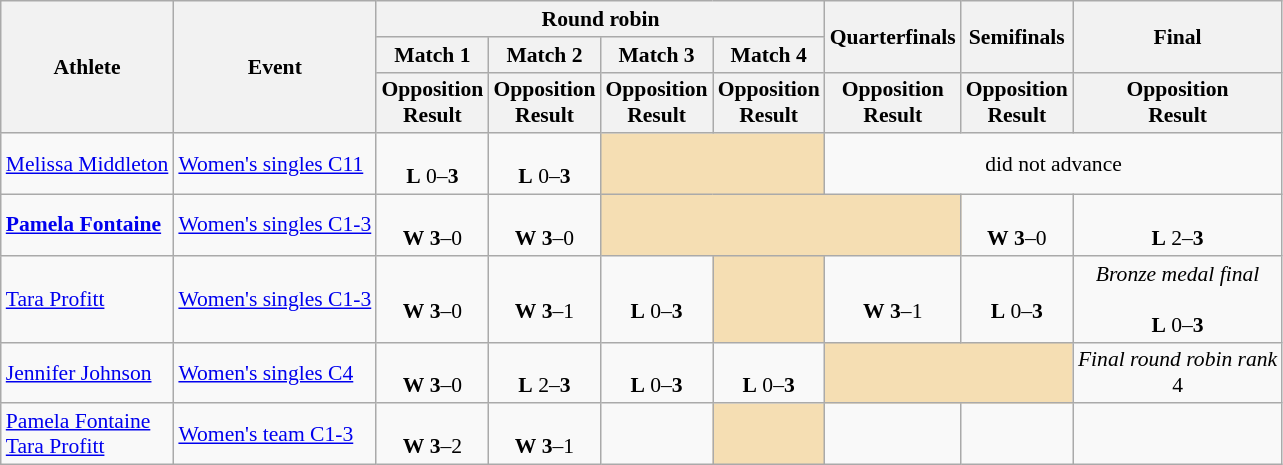<table class="wikitable" border="1" style="font-size:90%">
<tr>
<th rowspan=3>Athlete</th>
<th rowspan=3>Event</th>
<th colspan=4>Round robin</th>
<th rowspan=2>Quarterfinals</th>
<th rowspan=2>Semifinals</th>
<th rowspan=2>Final</th>
</tr>
<tr>
<th>Match 1</th>
<th>Match 2</th>
<th>Match 3</th>
<th>Match 4</th>
</tr>
<tr>
<th>Opposition<br>Result</th>
<th>Opposition<br>Result</th>
<th>Opposition<br>Result</th>
<th>Opposition<br>Result</th>
<th>Opposition<br>Result</th>
<th>Opposition<br>Result</th>
<th>Opposition<br>Result</th>
</tr>
<tr>
<td><a href='#'>Melissa Middleton</a></td>
<td><a href='#'>Women's singles C11</a></td>
<td align=center><br><strong>L</strong> 0–<strong>3</strong></td>
<td align=center><br><strong>L</strong> 0–<strong>3</strong></td>
<td align=center bgcolor=wheat colspan=2></td>
<td align=center colspan=3>did not advance</td>
</tr>
<tr>
<td><strong><a href='#'>Pamela Fontaine</a></strong></td>
<td><a href='#'>Women's singles C1-3</a></td>
<td align=center><br><strong>W</strong> <strong>3</strong>–0</td>
<td align=center><br><strong>W</strong> <strong>3</strong>–0</td>
<td align=center bgcolor=wheat colspan=3></td>
<td align=center><br><strong>W</strong> <strong>3</strong>–0</td>
<td align=center><br><strong>L</strong> 2–<strong>3</strong> </td>
</tr>
<tr>
<td><a href='#'>Tara Profitt</a></td>
<td><a href='#'>Women's singles C1-3</a></td>
<td align=center><br><strong>W</strong> <strong>3</strong>–0</td>
<td align=center><br><strong>W</strong> <strong>3</strong>–1</td>
<td align=center><br><strong>L</strong> 0–<strong>3</strong></td>
<td align=center bgcolor=wheat></td>
<td align=center><br><strong>W</strong> <strong>3</strong>–1</td>
<td align=center><br><strong>L</strong> 0–<strong>3</strong></td>
<td align=center><em>Bronze medal final</em><br><br><strong>L</strong> 0–<strong>3</strong></td>
</tr>
<tr>
<td><a href='#'>Jennifer Johnson</a></td>
<td><a href='#'>Women's singles C4</a></td>
<td align=center><br><strong>W</strong> <strong>3</strong>–0</td>
<td align=center><br><strong>L</strong> 2–<strong>3</strong></td>
<td align=center><br><strong>L</strong> 0–<strong>3</strong></td>
<td align=center><br><strong>L</strong> 0–<strong>3</strong></td>
<td align=center colspan=2 bgcolor=wheat></td>
<td align=center><em>Final round robin rank</em><br>4</td>
</tr>
<tr>
<td><a href='#'>Pamela Fontaine</a><br><a href='#'>Tara Profitt</a></td>
<td><a href='#'>Women's team C1-3</a></td>
<td align=center><br><strong>W</strong> <strong>3</strong>–2</td>
<td align=center><br><strong>W</strong> <strong>3</strong>–1</td>
<td align=center><br></td>
<td align=center bgcolor=wheat></td>
<td align=center></td>
<td align=center></td>
<td align=center></td>
</tr>
</table>
